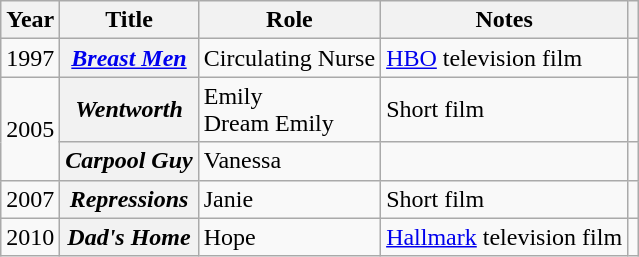<table class="wikitable sortable plainrowheaders">
<tr>
<th scope="col">Year</th>
<th scope="col">Title</th>
<th scope="col">Role</th>
<th scope="col">Notes</th>
<th scope="col" class="unsortable"></th>
</tr>
<tr>
<td>1997</td>
<th scope="row"><em><a href='#'>Breast Men</a></em></th>
<td>Circulating Nurse</td>
<td><a href='#'>HBO</a> television film</td>
<td style="text-align:center;"></td>
</tr>
<tr>
<td rowspan=2>2005</td>
<th scope="row"><em>Wentworth</em></th>
<td>Emily<br>Dream Emily</td>
<td>Short film</td>
<td style="text-align:center;"></td>
</tr>
<tr>
<th scope="row"><em>Carpool Guy</em></th>
<td>Vanessa</td>
<td></td>
<td style="text-align:center;"></td>
</tr>
<tr>
<td>2007</td>
<th scope="row"><em>Repressions</em></th>
<td>Janie</td>
<td>Short film</td>
<td style="text-align:center;"></td>
</tr>
<tr>
<td>2010</td>
<th scope="row"><em>Dad's Home</em></th>
<td>Hope</td>
<td><a href='#'>Hallmark</a> television film</td>
<td style="text-align:center;"></td>
</tr>
</table>
